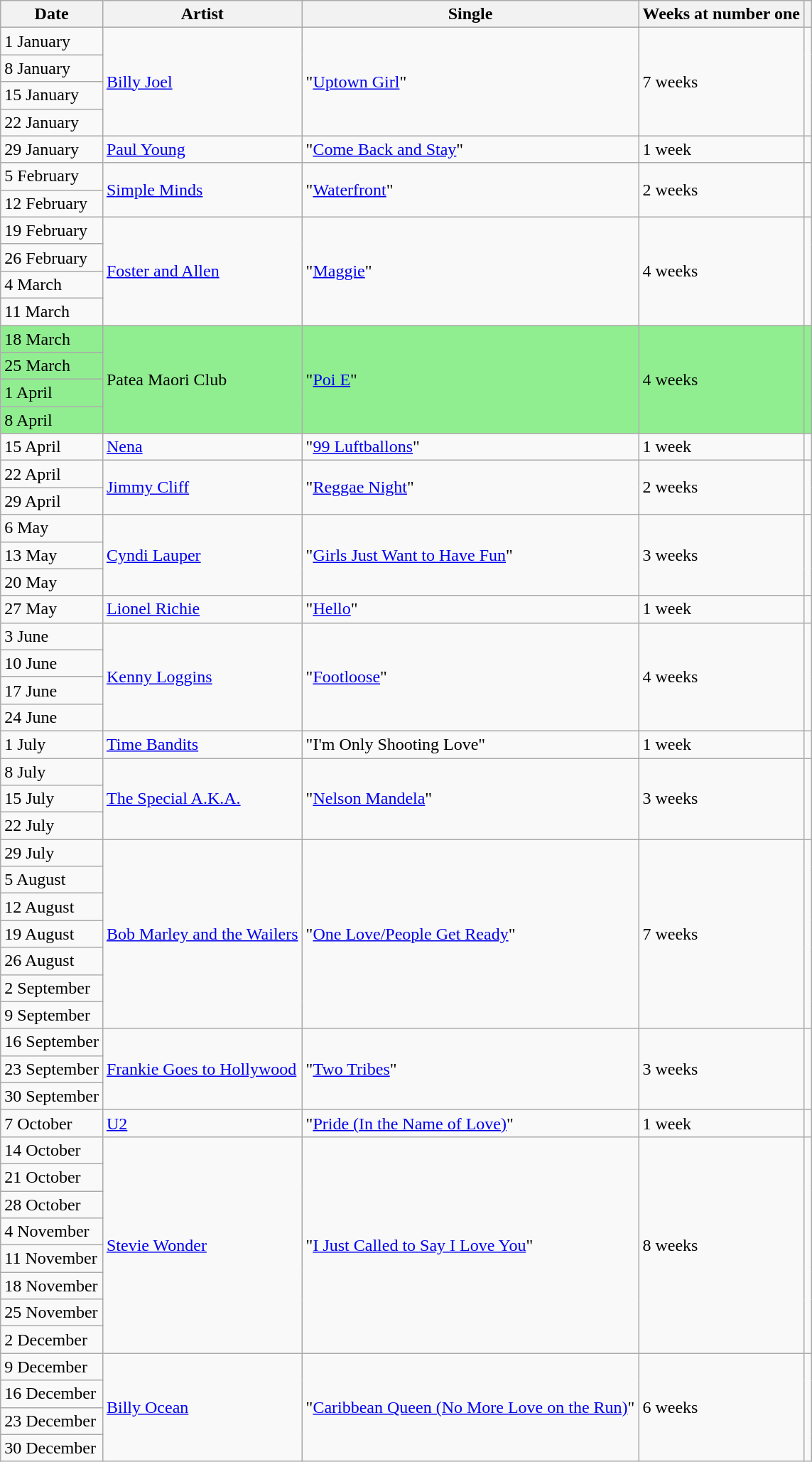<table class="wikitable">
<tr>
<th>Date</th>
<th>Artist</th>
<th>Single</th>
<th>Weeks at number one</th>
<th></th>
</tr>
<tr>
<td>1 January</td>
<td rowspan="4"><a href='#'>Billy Joel</a></td>
<td rowspan="4">"<a href='#'>Uptown Girl</a>"</td>
<td rowspan="4">7 weeks</td>
<td rowspan="4"></td>
</tr>
<tr>
<td>8 January</td>
</tr>
<tr>
<td>15 January</td>
</tr>
<tr>
<td>22 January</td>
</tr>
<tr>
<td>29 January</td>
<td><a href='#'>Paul Young</a></td>
<td>"<a href='#'>Come Back and Stay</a>"</td>
<td>1 week</td>
<td></td>
</tr>
<tr>
<td>5 February</td>
<td rowspan="2"><a href='#'>Simple Minds</a></td>
<td rowspan="2">"<a href='#'>Waterfront</a>"</td>
<td rowspan="2">2 weeks</td>
<td rowspan="2"></td>
</tr>
<tr>
<td>12 February</td>
</tr>
<tr>
<td>19 February</td>
<td rowspan="4"><a href='#'>Foster and Allen</a></td>
<td rowspan="4">"<a href='#'>Maggie</a>"</td>
<td rowspan="4">4 weeks</td>
<td rowspan="4"></td>
</tr>
<tr>
<td>26 February</td>
</tr>
<tr>
<td>4 March</td>
</tr>
<tr>
<td>11 March</td>
</tr>
<tr bgcolor="lightgreen">
<td>18 March</td>
<td rowspan="4">Patea Maori Club</td>
<td rowspan="4">"<a href='#'>Poi E</a>"</td>
<td rowspan="4">4 weeks</td>
<td rowspan="4"></td>
</tr>
<tr bgcolor="lightgreen">
<td>25 March</td>
</tr>
<tr bgcolor="lightgreen">
<td>1 April</td>
</tr>
<tr bgcolor="lightgreen">
<td>8 April</td>
</tr>
<tr>
<td>15 April</td>
<td><a href='#'>Nena</a></td>
<td>"<a href='#'>99 Luftballons</a>"</td>
<td>1 week</td>
<td></td>
</tr>
<tr>
<td>22 April</td>
<td rowspan="2"><a href='#'>Jimmy Cliff</a></td>
<td rowspan="2">"<a href='#'>Reggae Night</a>"</td>
<td rowspan="2">2 weeks</td>
<td rowspan="2"></td>
</tr>
<tr>
<td>29 April</td>
</tr>
<tr>
<td>6 May</td>
<td rowspan="3"><a href='#'>Cyndi Lauper</a></td>
<td rowspan="3">"<a href='#'>Girls Just Want to Have Fun</a>"</td>
<td rowspan="3">3 weeks</td>
<td rowspan="3"></td>
</tr>
<tr>
<td>13 May</td>
</tr>
<tr>
<td>20 May</td>
</tr>
<tr>
<td>27 May</td>
<td><a href='#'>Lionel Richie</a></td>
<td>"<a href='#'>Hello</a>"</td>
<td>1 week</td>
<td></td>
</tr>
<tr>
<td>3 June</td>
<td rowspan="4"><a href='#'>Kenny Loggins</a></td>
<td rowspan="4">"<a href='#'>Footloose</a>"</td>
<td rowspan="4">4 weeks</td>
<td rowspan="4"></td>
</tr>
<tr>
<td>10 June</td>
</tr>
<tr>
<td>17 June</td>
</tr>
<tr>
<td>24 June</td>
</tr>
<tr>
<td>1 July</td>
<td><a href='#'>Time Bandits</a></td>
<td>"I'm Only Shooting Love"</td>
<td>1 week</td>
<td></td>
</tr>
<tr>
<td>8 July</td>
<td rowspan="3"><a href='#'>The Special A.K.A.</a></td>
<td rowspan="3">"<a href='#'>Nelson Mandela</a>"</td>
<td rowspan="3">3 weeks</td>
<td rowspan="3"></td>
</tr>
<tr>
<td>15 July</td>
</tr>
<tr>
<td>22 July</td>
</tr>
<tr>
<td>29 July</td>
<td rowspan="7"><a href='#'>Bob Marley and the Wailers</a></td>
<td rowspan="7">"<a href='#'>One Love/People Get Ready</a>"</td>
<td rowspan="7">7 weeks</td>
<td rowspan="7"></td>
</tr>
<tr>
<td>5 August</td>
</tr>
<tr>
<td>12 August</td>
</tr>
<tr>
<td>19 August</td>
</tr>
<tr>
<td>26 August</td>
</tr>
<tr>
<td>2 September</td>
</tr>
<tr>
<td>9 September</td>
</tr>
<tr>
<td>16 September</td>
<td rowspan="3"><a href='#'>Frankie Goes to Hollywood</a></td>
<td rowspan="3">"<a href='#'>Two Tribes</a>"</td>
<td rowspan="3">3 weeks</td>
<td rowspan="3"></td>
</tr>
<tr>
<td>23 September</td>
</tr>
<tr>
<td>30 September</td>
</tr>
<tr>
<td>7 October</td>
<td><a href='#'>U2</a></td>
<td>"<a href='#'>Pride (In the Name of Love)</a>"</td>
<td>1 week</td>
<td></td>
</tr>
<tr>
<td>14 October</td>
<td rowspan="8"><a href='#'>Stevie Wonder</a></td>
<td rowspan="8">"<a href='#'>I Just Called to Say I Love You</a>"</td>
<td rowspan="8">8 weeks</td>
<td rowspan="8"></td>
</tr>
<tr>
<td>21 October</td>
</tr>
<tr>
<td>28 October</td>
</tr>
<tr>
<td>4 November</td>
</tr>
<tr>
<td>11 November</td>
</tr>
<tr>
<td>18 November</td>
</tr>
<tr>
<td>25 November</td>
</tr>
<tr>
<td>2 December</td>
</tr>
<tr>
<td>9 December</td>
<td rowspan="4"><a href='#'>Billy Ocean</a></td>
<td rowspan="4">"<a href='#'>Caribbean Queen (No More Love on the Run)</a>"</td>
<td rowspan="4">6 weeks</td>
<td rowspan="4"></td>
</tr>
<tr>
<td>16 December</td>
</tr>
<tr>
<td>23 December</td>
</tr>
<tr>
<td>30 December</td>
</tr>
</table>
